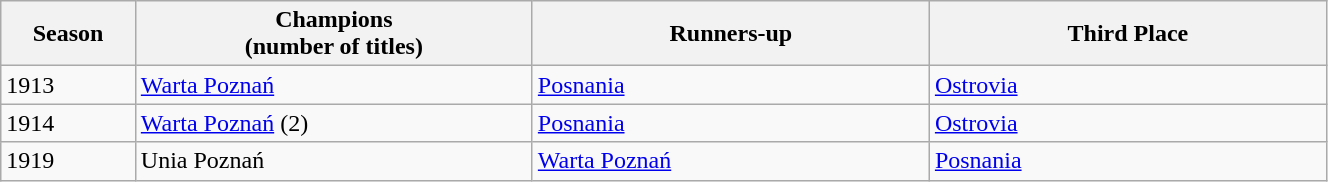<table class="wikitable plainrowheaders" width="70%;">
<tr>
<th width="6%">Season</th>
<th width="18%">Champions<br>(number of titles)</th>
<th width="18%">Runners-up</th>
<th width="18%">Third Place</th>
</tr>
<tr>
<td>1913</td>
<td><a href='#'>Warta Poznań</a></td>
<td><a href='#'>Posnania</a></td>
<td><a href='#'>Ostrovia</a></td>
</tr>
<tr>
<td>1914</td>
<td><a href='#'>Warta Poznań</a> (2)</td>
<td><a href='#'>Posnania</a></td>
<td><a href='#'>Ostrovia</a></td>
</tr>
<tr>
<td>1919</td>
<td>Unia Poznań</td>
<td><a href='#'>Warta Poznań</a></td>
<td><a href='#'>Posnania</a></td>
</tr>
</table>
